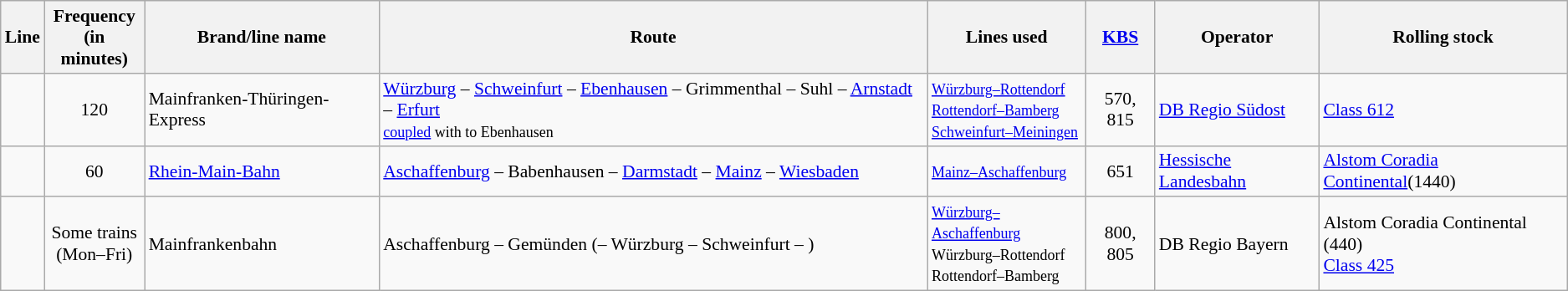<table class="wikitable sortable" style="font-size:90%">
<tr class="hintergrundfarbe5">
<th>Line</th>
<th>Frequency<br>(in minutes)</th>
<th>Brand/line name</th>
<th class="unsortable">Route</th>
<th class="unsortable">Lines used</th>
<th><a href='#'>KBS</a></th>
<th>Operator</th>
<th>Rolling stock</th>
</tr>
<tr id="RE 7 (TH)">
<td align="center"></td>
<td align="center">120</td>
<td>Mainfranken-Thüringen-Express</td>
<td><a href='#'>Würzburg</a> – <a href='#'>Schweinfurt</a> – <a href='#'>Ebenhausen</a>  – Grimmenthal – Suhl – <a href='#'>Arnstadt</a> – <a href='#'>Erfurt</a><br><small><a href='#'>coupled</a> with  to Ebenhausen</small></td>
<td><small><a href='#'>Würzburg–Rottendorf</a><br><a href='#'>Rottendorf–Bamberg</a><br><a href='#'>Schweinfurt–Meiningen</a></small></td>
<td align="center">570, 815</td>
<td><a href='#'>DB Regio Südost</a></td>
<td><a href='#'>Class 612</a></td>
</tr>
<tr id="RB 75">
<td align="center"></td>
<td align="center">60</td>
<td><a href='#'>Rhein-Main-Bahn</a></td>
<td><a href='#'>Aschaffenburg</a> – Babenhausen – <a href='#'>Darmstadt</a> – <a href='#'>Mainz</a> – <a href='#'>Wiesbaden</a></td>
<td><a href='#'><small>Mainz–Aschaffenburg</small></a></td>
<td align="center">651</td>
<td><a href='#'>Hessische Landesbahn</a></td>
<td><a href='#'>Alstom Coradia Continental</a>(1440)</td>
</tr>
<tr id="RB 79">
<td align="center"></td>
<td align="center">Some trains<br>(Mon–Fri)</td>
<td>Mainfrankenbahn</td>
<td>Aschaffenburg – Gemünden (– Würzburg – Schweinfurt – )</td>
<td><small><a href='#'>Würzburg–Aschaffenburg</a><br>Würzburg–Rottendorf<br>Rottendorf–Bamberg</small></td>
<td align="center">800, 805</td>
<td>DB Regio Bayern</td>
<td>Alstom Coradia Continental (440)<br><a href='#'>Class 425</a></td>
</tr>
</table>
